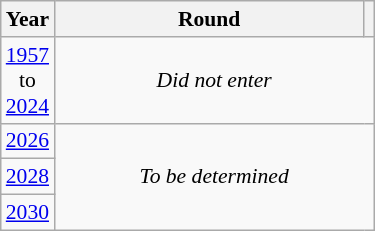<table class="wikitable" style="text-align: center; font-size:90%">
<tr>
<th>Year</th>
<th style="width:200px">Round</th>
<th></th>
</tr>
<tr>
<td><a href='#'>1957</a><br>to<br><a href='#'>2024</a></td>
<td colspan="2"><em>Did not enter</em></td>
</tr>
<tr>
<td><a href='#'>2026</a></td>
<td colspan="2" rowspan="3"><em>To be determined</em></td>
</tr>
<tr>
<td><a href='#'>2028</a></td>
</tr>
<tr>
<td><a href='#'>2030</a></td>
</tr>
</table>
